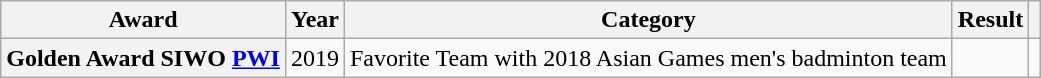<table class="wikitable plainrowheaders sortable">
<tr>
<th scope="col">Award</th>
<th scope="col">Year</th>
<th scope="col">Category</th>
<th scope="col">Result</th>
<th scope="col" class="unsortable"></th>
</tr>
<tr>
<th scope="row">Golden Award SIWO <a href='#'>PWI</a></th>
<td>2019</td>
<td>Favorite Team with 2018 Asian Games men's badminton team</td>
<td></td>
<td></td>
</tr>
</table>
